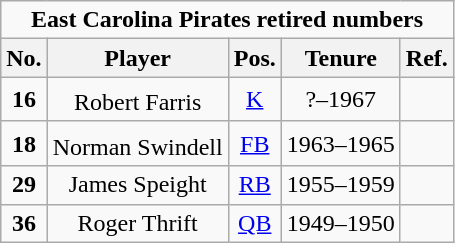<table class="wikitable" style="text-align:center">
<tr>
<td colspan=5 style=><strong>East Carolina Pirates retired numbers</strong></td>
</tr>
<tr>
<th style=>No.</th>
<th style=>Player</th>
<th style=>Pos.</th>
<th style=>Tenure</th>
<th style=>Ref.</th>
</tr>
<tr>
<td><strong>16</strong></td>
<td>Robert Farris <sup></sup></td>
<td><a href='#'>K</a></td>
<td>?–1967</td>
<td></td>
</tr>
<tr>
<td><strong>18</strong></td>
<td>Norman Swindell <sup></sup></td>
<td><a href='#'>FB</a></td>
<td>1963–1965</td>
<td></td>
</tr>
<tr>
<td><strong>29</strong></td>
<td>James Speight</td>
<td><a href='#'>RB</a></td>
<td>1955–1959</td>
<td></td>
</tr>
<tr>
<td><strong>36</strong></td>
<td>Roger Thrift</td>
<td><a href='#'>QB</a></td>
<td>1949–1950</td>
<td></td>
</tr>
</table>
